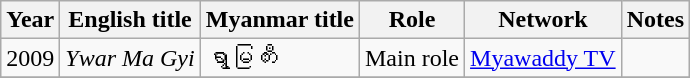<table class="wikitable">
<tr>
<th width=10>Year</th>
<th>English title</th>
<th>Myanmar title</th>
<th>Role</th>
<th>Network</th>
<th>Notes</th>
</tr>
<tr>
<td rowspan="1">2009</td>
<td><em>Ywar Ma Gyi</em></td>
<td>ရွာမကြီး</td>
<td>Main role</td>
<td><a href='#'>Myawaddy TV</a></td>
<td></td>
</tr>
<tr>
</tr>
</table>
